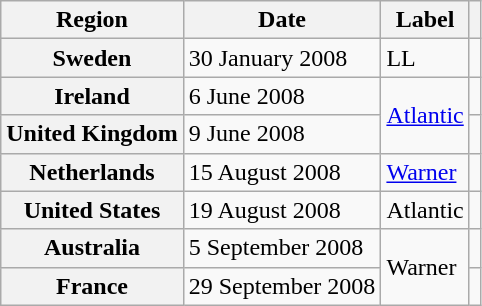<table class="wikitable plainrowheaders">
<tr>
<th scope="col">Region</th>
<th scope="col">Date</th>
<th scope="col">Label</th>
<th scope="col"></th>
</tr>
<tr>
<th scope="row">Sweden</th>
<td>30 January 2008</td>
<td>LL</td>
<td align="center"></td>
</tr>
<tr>
<th scope="row">Ireland</th>
<td>6 June 2008</td>
<td rowspan="2"><a href='#'>Atlantic</a></td>
<td align="center"></td>
</tr>
<tr>
<th scope="row">United Kingdom</th>
<td>9 June 2008</td>
<td align="center"></td>
</tr>
<tr>
<th scope="row">Netherlands</th>
<td>15 August 2008</td>
<td><a href='#'>Warner</a></td>
<td align="center"></td>
</tr>
<tr>
<th scope="row">United States</th>
<td>19 August 2008</td>
<td>Atlantic</td>
<td align="center"></td>
</tr>
<tr>
<th scope="row">Australia</th>
<td>5 September 2008</td>
<td rowspan="2">Warner</td>
<td align="center"></td>
</tr>
<tr>
<th scope="row">France</th>
<td>29 September 2008</td>
<td align="center"></td>
</tr>
</table>
